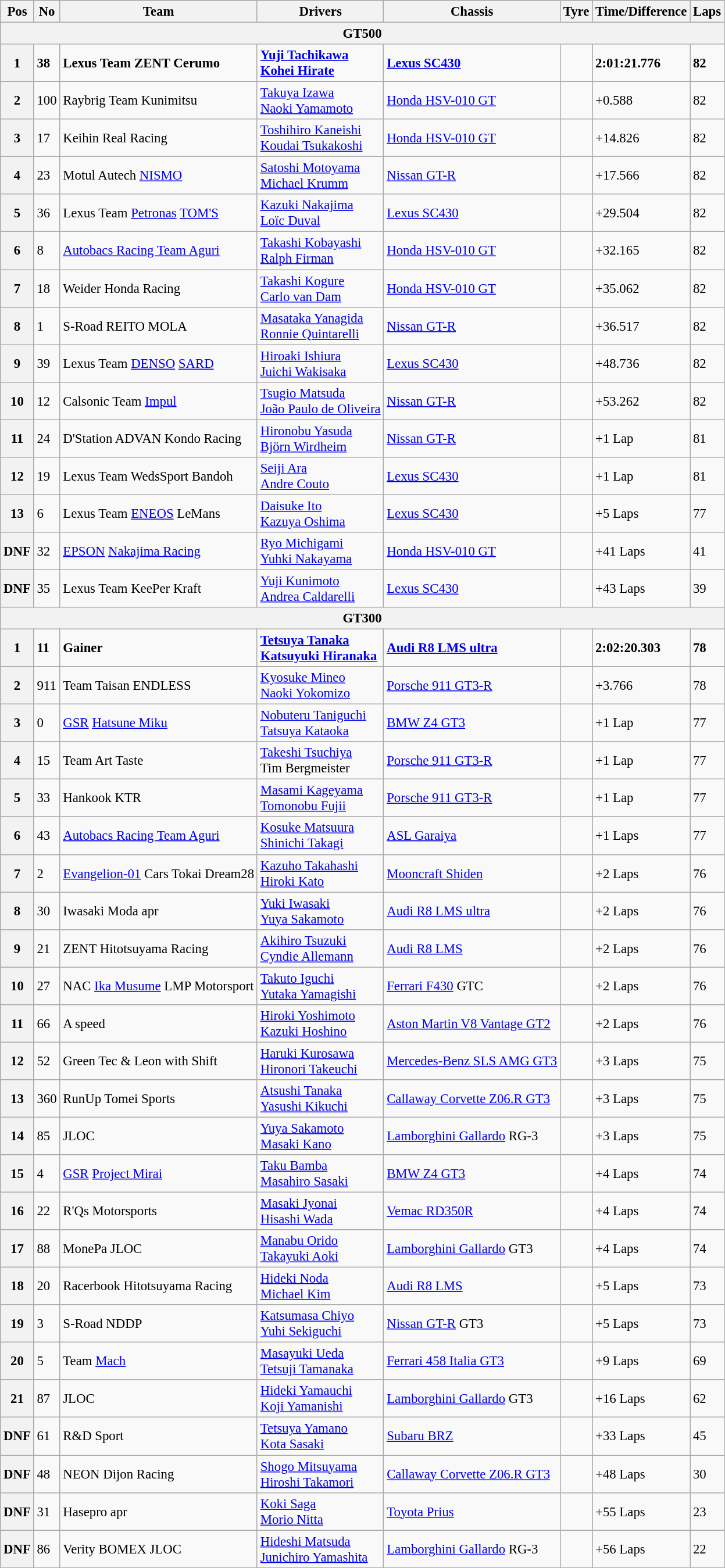<table class="wikitable" style="font-size: 95%;">
<tr>
<th>Pos</th>
<th>No</th>
<th>Team</th>
<th>Drivers</th>
<th>Chassis</th>
<th>Tyre</th>
<th>Time/Difference</th>
<th>Laps</th>
</tr>
<tr>
<th colspan=8><strong>GT500</strong></th>
</tr>
<tr style="font-weight:bold">
<th>1</th>
<td>38</td>
<td>Lexus Team ZENT Cerumo</td>
<td> <a href='#'>Yuji Tachikawa</a><br> <a href='#'>Kohei Hirate</a></td>
<td><a href='#'>Lexus SC430</a></td>
<td></td>
<td>2:01:21.776</td>
<td>82</td>
</tr>
<tr style="font-weight:bold">
</tr>
<tr>
<th>2</th>
<td>100</td>
<td>Raybrig Team Kunimitsu</td>
<td> <a href='#'>Takuya Izawa</a><br> <a href='#'>Naoki Yamamoto</a></td>
<td><a href='#'>Honda HSV-010 GT</a></td>
<td></td>
<td>+0.588</td>
<td>82</td>
</tr>
<tr>
<th>3</th>
<td>17</td>
<td>Keihin Real Racing</td>
<td> <a href='#'>Toshihiro Kaneishi</a><br> <a href='#'>Koudai Tsukakoshi</a></td>
<td><a href='#'>Honda HSV-010 GT</a></td>
<td></td>
<td>+14.826</td>
<td>82</td>
</tr>
<tr>
<th>4</th>
<td>23</td>
<td>Motul Autech <a href='#'>NISMO</a></td>
<td> <a href='#'>Satoshi Motoyama</a><br> <a href='#'>Michael Krumm</a></td>
<td><a href='#'>Nissan GT-R</a></td>
<td></td>
<td>+17.566</td>
<td>82</td>
</tr>
<tr>
<th>5</th>
<td>36</td>
<td>Lexus Team <a href='#'>Petronas</a> <a href='#'>TOM'S</a></td>
<td> <a href='#'>Kazuki Nakajima</a><br> <a href='#'>Loïc Duval</a></td>
<td><a href='#'>Lexus SC430</a></td>
<td></td>
<td>+29.504</td>
<td>82</td>
</tr>
<tr>
<th>6</th>
<td>8</td>
<td><a href='#'>Autobacs Racing Team Aguri</a></td>
<td> <a href='#'>Takashi Kobayashi</a><br> <a href='#'>Ralph Firman</a></td>
<td><a href='#'>Honda HSV-010 GT</a></td>
<td></td>
<td>+32.165</td>
<td>82</td>
</tr>
<tr>
<th>7</th>
<td>18</td>
<td>Weider Honda Racing</td>
<td> <a href='#'>Takashi Kogure</a><br> <a href='#'>Carlo van Dam</a></td>
<td><a href='#'>Honda HSV-010 GT</a></td>
<td></td>
<td>+35.062</td>
<td>82</td>
</tr>
<tr>
<th>8</th>
<td>1</td>
<td>S-Road REITO MOLA</td>
<td> <a href='#'>Masataka Yanagida</a><br> <a href='#'>Ronnie Quintarelli</a></td>
<td><a href='#'>Nissan GT-R</a></td>
<td></td>
<td>+36.517</td>
<td>82</td>
</tr>
<tr>
<th>9</th>
<td>39</td>
<td>Lexus Team <a href='#'>DENSO</a> <a href='#'>SARD</a></td>
<td> <a href='#'>Hiroaki Ishiura</a><br> <a href='#'>Juichi Wakisaka</a></td>
<td><a href='#'>Lexus SC430</a></td>
<td></td>
<td>+48.736</td>
<td>82</td>
</tr>
<tr>
<th>10</th>
<td>12</td>
<td>Calsonic Team <a href='#'>Impul</a></td>
<td> <a href='#'>Tsugio Matsuda</a><br> <a href='#'>João Paulo de Oliveira</a></td>
<td><a href='#'>Nissan GT-R</a></td>
<td></td>
<td>+53.262</td>
<td>82</td>
</tr>
<tr>
<th>11</th>
<td>24</td>
<td>D'Station ADVAN Kondo Racing</td>
<td> <a href='#'>Hironobu Yasuda</a><br> <a href='#'>Björn Wirdheim</a></td>
<td><a href='#'>Nissan GT-R</a></td>
<td></td>
<td>+1 Lap</td>
<td>81</td>
</tr>
<tr>
<th>12</th>
<td>19</td>
<td>Lexus Team WedsSport Bandoh</td>
<td> <a href='#'>Seiji Ara</a><br> <a href='#'>Andre Couto</a></td>
<td><a href='#'>Lexus SC430</a></td>
<td></td>
<td>+1 Lap</td>
<td>81</td>
</tr>
<tr>
<th>13</th>
<td>6</td>
<td>Lexus Team <a href='#'>ENEOS</a> LeMans</td>
<td> <a href='#'>Daisuke Ito</a><br> <a href='#'>Kazuya Oshima</a></td>
<td><a href='#'>Lexus SC430</a></td>
<td></td>
<td>+5 Laps</td>
<td>77</td>
</tr>
<tr>
<th>DNF</th>
<td>32</td>
<td><a href='#'>EPSON</a> <a href='#'>Nakajima Racing</a></td>
<td> <a href='#'>Ryo Michigami</a><br> <a href='#'>Yuhki Nakayama</a></td>
<td><a href='#'>Honda HSV-010 GT</a></td>
<td></td>
<td>+41 Laps</td>
<td>41</td>
</tr>
<tr>
<th>DNF</th>
<td>35</td>
<td>Lexus Team KeePer Kraft</td>
<td> <a href='#'>Yuji Kunimoto</a><br> <a href='#'>Andrea Caldarelli</a></td>
<td><a href='#'>Lexus SC430</a></td>
<td></td>
<td>+43 Laps</td>
<td>39</td>
</tr>
<tr>
<th colspan=8><strong>GT300</strong></th>
</tr>
<tr style="font-weight:bold">
<th>1</th>
<td>11</td>
<td>Gainer</td>
<td> <a href='#'>Tetsuya Tanaka</a><br> <a href='#'>Katsuyuki Hiranaka</a></td>
<td><a href='#'>Audi R8 LMS ultra</a></td>
<td></td>
<td>2:02:20.303</td>
<td>78</td>
</tr>
<tr style="font-weight:bold">
</tr>
<tr>
<th>2</th>
<td>911</td>
<td>Team Taisan ENDLESS</td>
<td> <a href='#'>Kyosuke Mineo</a><br> <a href='#'>Naoki Yokomizo</a></td>
<td><a href='#'>Porsche 911 GT3-R</a></td>
<td></td>
<td>+3.766</td>
<td>78</td>
</tr>
<tr>
<th>3</th>
<td>0</td>
<td><a href='#'>GSR</a> <a href='#'>Hatsune Miku</a></td>
<td> <a href='#'>Nobuteru Taniguchi</a><br> <a href='#'>Tatsuya Kataoka</a></td>
<td><a href='#'>BMW Z4 GT3</a></td>
<td></td>
<td>+1 Lap</td>
<td>77</td>
</tr>
<tr>
<th>4</th>
<td>15</td>
<td>Team Art Taste</td>
<td> <a href='#'>Takeshi Tsuchiya</a><br> Tim Bergmeister</td>
<td><a href='#'>Porsche 911 GT3-R</a></td>
<td></td>
<td>+1 Lap</td>
<td>77</td>
</tr>
<tr>
<th>5</th>
<td>33</td>
<td>Hankook KTR</td>
<td> <a href='#'>Masami Kageyama</a><br> <a href='#'>Tomonobu Fujii</a></td>
<td><a href='#'>Porsche 911 GT3-R</a></td>
<td></td>
<td>+1 Lap</td>
<td>77</td>
</tr>
<tr>
<th>6</th>
<td>43</td>
<td><a href='#'>Autobacs Racing Team Aguri</a></td>
<td> <a href='#'>Kosuke Matsuura</a><br> <a href='#'>Shinichi Takagi</a></td>
<td><a href='#'>ASL Garaiya</a></td>
<td></td>
<td>+1 Laps</td>
<td>77</td>
</tr>
<tr>
<th>7</th>
<td>2</td>
<td><a href='#'>Evangelion-01</a> Cars Tokai Dream28</td>
<td> <a href='#'>Kazuho Takahashi</a><br> <a href='#'>Hiroki Kato</a></td>
<td><a href='#'>Mooncraft Shiden</a></td>
<td></td>
<td>+2 Laps</td>
<td>76</td>
</tr>
<tr>
<th>8</th>
<td>30</td>
<td>Iwasaki Moda apr</td>
<td> <a href='#'>Yuki Iwasaki</a><br> <a href='#'>Yuya Sakamoto</a></td>
<td><a href='#'>Audi R8 LMS ultra</a></td>
<td></td>
<td>+2 Laps</td>
<td>76</td>
</tr>
<tr>
<th>9</th>
<td>21</td>
<td>ZENT Hitotsuyama Racing</td>
<td> <a href='#'>Akihiro Tsuzuki</a><br> <a href='#'>Cyndie Allemann</a></td>
<td><a href='#'>Audi R8 LMS</a></td>
<td></td>
<td>+2 Laps</td>
<td>76</td>
</tr>
<tr>
<th>10</th>
<td>27</td>
<td>NAC <a href='#'>Ika Musume</a> LMP Motorsport</td>
<td> <a href='#'>Takuto Iguchi</a><br> <a href='#'>Yutaka Yamagishi</a></td>
<td><a href='#'>Ferrari F430</a> GTC</td>
<td></td>
<td>+2 Laps</td>
<td>76</td>
</tr>
<tr>
<th>11</th>
<td>66</td>
<td>A speed</td>
<td> <a href='#'>Hiroki Yoshimoto</a><br> <a href='#'>Kazuki Hoshino</a></td>
<td><a href='#'>Aston Martin V8 Vantage GT2</a></td>
<td></td>
<td>+2 Laps</td>
<td>76</td>
</tr>
<tr>
<th>12</th>
<td>52</td>
<td>Green Tec & Leon with Shift</td>
<td> <a href='#'>Haruki Kurosawa</a><br> <a href='#'>Hironori Takeuchi</a></td>
<td><a href='#'>Mercedes-Benz SLS AMG GT3</a></td>
<td></td>
<td>+3 Laps</td>
<td>75</td>
</tr>
<tr>
<th>13</th>
<td>360</td>
<td>RunUp Tomei Sports</td>
<td> <a href='#'>Atsushi Tanaka</a><br> <a href='#'>Yasushi Kikuchi</a></td>
<td><a href='#'>Callaway Corvette Z06.R GT3</a></td>
<td></td>
<td>+3 Laps</td>
<td>75</td>
</tr>
<tr>
<th>14</th>
<td>85</td>
<td>JLOC</td>
<td> <a href='#'>Yuya Sakamoto</a><br> <a href='#'>Masaki Kano</a></td>
<td><a href='#'>Lamborghini Gallardo</a> RG-3</td>
<td></td>
<td>+3 Laps</td>
<td>75</td>
</tr>
<tr>
<th>15</th>
<td>4</td>
<td><a href='#'>GSR</a> <a href='#'>Project Mirai</a></td>
<td> <a href='#'>Taku Bamba</a><br> <a href='#'>Masahiro Sasaki</a></td>
<td><a href='#'>BMW Z4 GT3</a></td>
<td></td>
<td>+4 Laps</td>
<td>74</td>
</tr>
<tr>
<th>16</th>
<td>22</td>
<td>R'Qs Motorsports</td>
<td> <a href='#'>Masaki Jyonai</a><br> <a href='#'>Hisashi Wada</a></td>
<td><a href='#'>Vemac RD350R</a></td>
<td></td>
<td>+4 Laps</td>
<td>74</td>
</tr>
<tr>
<th>17</th>
<td>88</td>
<td>MonePa JLOC</td>
<td> <a href='#'>Manabu Orido</a><br> <a href='#'>Takayuki Aoki</a></td>
<td><a href='#'>Lamborghini Gallardo</a> GT3</td>
<td></td>
<td>+4 Laps</td>
<td>74</td>
</tr>
<tr>
<th>18</th>
<td>20</td>
<td>Racerbook Hitotsuyama Racing</td>
<td> <a href='#'>Hideki Noda</a><br> <a href='#'>Michael Kim</a></td>
<td><a href='#'>Audi R8 LMS</a></td>
<td></td>
<td>+5 Laps</td>
<td>73</td>
</tr>
<tr>
<th>19</th>
<td>3</td>
<td>S-Road NDDP</td>
<td> <a href='#'>Katsumasa Chiyo</a><br> <a href='#'>Yuhi Sekiguchi</a></td>
<td><a href='#'>Nissan GT-R</a> GT3</td>
<td></td>
<td>+5 Laps</td>
<td>73</td>
</tr>
<tr>
<th>20</th>
<td>5</td>
<td>Team <a href='#'>Mach</a></td>
<td> <a href='#'>Masayuki Ueda</a><br> <a href='#'>Tetsuji Tamanaka</a></td>
<td><a href='#'>Ferrari 458 Italia GT3</a></td>
<td></td>
<td>+9 Laps</td>
<td>69</td>
</tr>
<tr>
<th>21</th>
<td>87</td>
<td>JLOC</td>
<td> <a href='#'>Hideki Yamauchi</a><br> <a href='#'>Koji Yamanishi</a></td>
<td><a href='#'>Lamborghini Gallardo</a> GT3</td>
<td></td>
<td>+16 Laps</td>
<td>62</td>
</tr>
<tr>
<th>DNF</th>
<td>61</td>
<td>R&D Sport</td>
<td> <a href='#'>Tetsuya Yamano</a><br> <a href='#'>Kota Sasaki</a></td>
<td><a href='#'>Subaru BRZ</a></td>
<td></td>
<td>+33 Laps</td>
<td>45</td>
</tr>
<tr>
<th>DNF</th>
<td>48</td>
<td>NEON Dijon Racing</td>
<td> <a href='#'>Shogo Mitsuyama</a><br> <a href='#'>Hiroshi Takamori</a></td>
<td><a href='#'>Callaway Corvette Z06.R GT3</a></td>
<td></td>
<td>+48 Laps</td>
<td>30</td>
</tr>
<tr>
<th>DNF</th>
<td>31</td>
<td>Hasepro apr</td>
<td> <a href='#'>Koki Saga</a><br> <a href='#'>Morio Nitta</a></td>
<td><a href='#'>Toyota Prius</a></td>
<td></td>
<td>+55 Laps</td>
<td>23</td>
</tr>
<tr>
<th>DNF</th>
<td>86</td>
<td>Verity BOMEX JLOC</td>
<td> <a href='#'>Hideshi Matsuda</a><br> <a href='#'>Junichiro Yamashita</a></td>
<td><a href='#'>Lamborghini Gallardo</a> RG-3</td>
<td></td>
<td>+56 Laps</td>
<td>22</td>
</tr>
<tr>
</tr>
</table>
